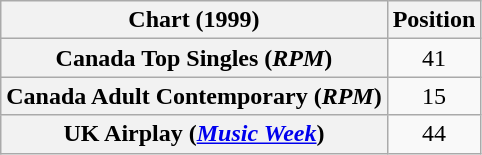<table class="wikitable sortable plainrowheaders" style="text-align:center">
<tr>
<th scope="col">Chart (1999)</th>
<th scope="col">Position</th>
</tr>
<tr>
<th scope="row">Canada Top Singles (<em>RPM</em>)</th>
<td>41</td>
</tr>
<tr>
<th scope="row">Canada Adult Contemporary (<em>RPM</em>)</th>
<td>15</td>
</tr>
<tr>
<th scope="row">UK Airplay (<em><a href='#'>Music Week</a></em>)</th>
<td>44</td>
</tr>
</table>
